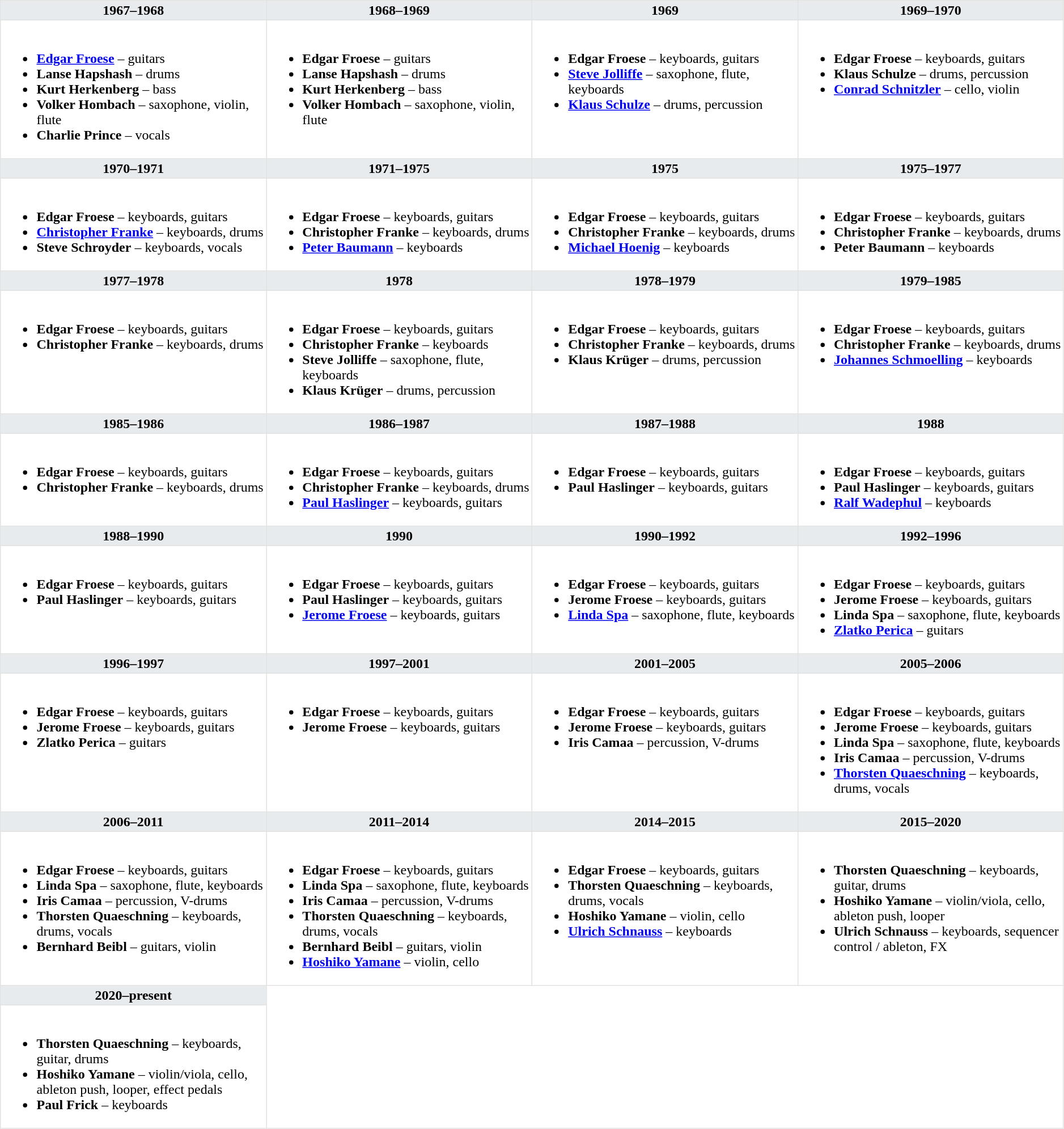<table class="toccolours" border="1" cellpadding="2" cellspacing="0"  style="float:width:375px; margin:0 0 1em 1em; border-collapse:collapse; border:1px solid #e2e2e2; width:99%;">
<tr>
<th style="vertical-align:top; background:#e7ebee; width:25%;">1967–1968</th>
<th style="vertical-align:top; background:#e7ebee; width:25%;">1968–1969</th>
<th style="vertical-align:top; background:#e7ebee; width:25%;">1969</th>
<th style="vertical-align:top; background:#e7ebee; width:25%;">1969–1970</th>
</tr>
<tr>
<td valign=top><br><ul><li><strong><a href='#'>Edgar Froese</a></strong> – guitars</li><li><strong>Lanse Hapshash</strong> – drums</li><li><strong>Kurt Herkenberg</strong> – bass</li><li><strong>Volker Hombach</strong> – saxophone, violin, flute</li><li><strong>Charlie Prince</strong> – vocals</li></ul></td>
<td valign=top><br><ul><li><strong>Edgar Froese</strong> – guitars</li><li><strong>Lanse Hapshash</strong> – drums</li><li><strong>Kurt Herkenberg</strong> – bass</li><li><strong>Volker Hombach</strong> – saxophone, violin, flute</li></ul></td>
<td valign=top><br><ul><li><strong>Edgar Froese</strong> – keyboards, guitars</li><li><strong><a href='#'>Steve Jolliffe</a></strong> – saxophone, flute, keyboards</li><li><strong><a href='#'>Klaus Schulze</a></strong> – drums, percussion</li></ul></td>
<td valign=top><br><ul><li><strong>Edgar Froese</strong> – keyboards, guitars</li><li><strong>Klaus Schulze</strong> – drums, percussion</li><li><strong><a href='#'>Conrad Schnitzler</a></strong> – cello, violin</li></ul></td>
</tr>
<tr>
<th style="vertical-align:top; background:#e7ebee; width:25%;">1970–1971</th>
<th style="vertical-align:top; background:#e7ebee; width:25%;">1971–1975</th>
<th style="vertical-align:top; background:#e7ebee; width:25%;">1975</th>
<th style="vertical-align:top; background:#e7ebee; width:25%;">1975–1977</th>
</tr>
<tr>
<td valign=top><br><ul><li><strong>Edgar Froese</strong> – keyboards, guitars</li><li><strong><a href='#'>Christopher Franke</a></strong> – keyboards, drums</li><li><strong>Steve Schroyder</strong> – keyboards, vocals</li></ul></td>
<td valign=top><br><ul><li><strong>Edgar Froese</strong> – keyboards, guitars</li><li><strong>Christopher Franke</strong> – keyboards, drums</li><li><strong><a href='#'>Peter Baumann</a></strong> – keyboards</li></ul></td>
<td valign=top><br><ul><li><strong>Edgar Froese</strong> – keyboards, guitars</li><li><strong>Christopher Franke</strong> – keyboards, drums</li><li><strong><a href='#'>Michael Hoenig</a></strong> – keyboards</li></ul></td>
<td valign=top><br><ul><li><strong>Edgar Froese</strong> – keyboards, guitars</li><li><strong>Christopher Franke</strong> – keyboards, drums</li><li><strong>Peter Baumann</strong> – keyboards</li></ul></td>
</tr>
<tr>
<th style="vertical-align:top; background:#e7ebee; width:25%;">1977–1978</th>
<th style="vertical-align:top; background:#e7ebee; width:25%;">1978</th>
<th style="vertical-align:top; background:#e7ebee; width:25%;">1978–1979</th>
<th style="vertical-align:top; background:#e7ebee; width:25%;">1979–1985</th>
</tr>
<tr>
<td valign=top><br><ul><li><strong>Edgar Froese</strong> – keyboards, guitars</li><li><strong>Christopher Franke</strong> – keyboards, drums</li></ul></td>
<td valign=top><br><ul><li><strong>Edgar Froese</strong> – keyboards, guitars</li><li><strong>Christopher Franke</strong> – keyboards</li><li><strong>Steve Jolliffe</strong> – saxophone, flute, keyboards</li><li><strong>Klaus Krüger</strong> – drums, percussion</li></ul></td>
<td valign=top><br><ul><li><strong>Edgar Froese</strong> – keyboards, guitars</li><li><strong>Christopher Franke</strong> – keyboards, drums</li><li><strong>Klaus Krüger</strong> – drums, percussion</li></ul></td>
<td valign=top><br><ul><li><strong>Edgar Froese</strong> – keyboards, guitars</li><li><strong>Christopher Franke</strong> – keyboards, drums</li><li><strong><a href='#'>Johannes Schmoelling</a></strong> – keyboards</li></ul></td>
</tr>
<tr>
<th style="vertical-align:top; background:#e7ebee; width:25%;">1985–1986</th>
<th style="vertical-align:top; background:#e7ebee; width:25%;">1986–1987</th>
<th style="vertical-align:top; background:#e7ebee; width:25%;">1987–1988</th>
<th style="vertical-align:top; background:#e7ebee; width:25%;">1988</th>
</tr>
<tr>
<td valign=top><br><ul><li><strong>Edgar Froese</strong> – keyboards, guitars</li><li><strong>Christopher Franke</strong> – keyboards, drums</li></ul></td>
<td valign=top><br><ul><li><strong>Edgar Froese</strong> – keyboards, guitars</li><li><strong>Christopher Franke</strong> – keyboards, drums</li><li><strong><a href='#'>Paul Haslinger</a></strong> – keyboards, guitars</li></ul></td>
<td valign=top><br><ul><li><strong>Edgar Froese</strong> – keyboards, guitars</li><li><strong>Paul Haslinger</strong> – keyboards, guitars</li></ul></td>
<td valign=top><br><ul><li><strong>Edgar Froese</strong> – keyboards, guitars</li><li><strong>Paul Haslinger</strong> – keyboards, guitars</li><li><strong><a href='#'>Ralf Wadephul</a></strong> – keyboards</li></ul></td>
</tr>
<tr>
<th style="vertical-align:top; background:#e7ebee; width:25%;">1988–1990</th>
<th style="vertical-align:top; background:#e7ebee; width:25%;">1990</th>
<th style="vertical-align:top; background:#e7ebee; width:25%;">1990–1992</th>
<th style="vertical-align:top; background:#e7ebee; width:25%;">1992–1996</th>
</tr>
<tr>
<td valign=top><br><ul><li><strong>Edgar Froese</strong> – keyboards, guitars</li><li><strong>Paul Haslinger</strong> – keyboards, guitars</li></ul></td>
<td valign=top><br><ul><li><strong>Edgar Froese</strong> – keyboards, guitars</li><li><strong>Paul Haslinger</strong> – keyboards, guitars</li><li><strong><a href='#'>Jerome Froese</a></strong> – keyboards, guitars</li></ul></td>
<td valign=top><br><ul><li><strong>Edgar Froese</strong> – keyboards, guitars</li><li><strong>Jerome Froese</strong> – keyboards, guitars</li><li><strong><a href='#'>Linda Spa</a></strong> – saxophone, flute, keyboards</li></ul></td>
<td valign=top><br><ul><li><strong>Edgar Froese</strong> – keyboards, guitars</li><li><strong>Jerome Froese</strong> – keyboards, guitars</li><li><strong>Linda Spa</strong> – saxophone, flute, keyboards</li><li><strong><a href='#'>Zlatko Perica</a></strong> – guitars</li></ul></td>
</tr>
<tr>
<th style="vertical-align:top; background:#e7ebee; width:25%;">1996–1997</th>
<th style="vertical-align:top; background:#e7ebee; width:25%;">1997–2001</th>
<th style="vertical-align:top; background:#e7ebee; width:25%;">2001–2005</th>
<th style="vertical-align:top; background:#e7ebee; width:25%;">2005–2006</th>
</tr>
<tr>
<td valign=top><br><ul><li><strong>Edgar Froese</strong> – keyboards, guitars</li><li><strong>Jerome Froese</strong> – keyboards, guitars</li><li><strong>Zlatko Perica</strong> – guitars</li></ul></td>
<td valign=top><br><ul><li><strong>Edgar Froese</strong> – keyboards, guitars</li><li><strong>Jerome Froese</strong> – keyboards, guitars</li></ul></td>
<td valign=top><br><ul><li><strong>Edgar Froese</strong> – keyboards, guitars</li><li><strong>Jerome Froese</strong> – keyboards, guitars</li><li><strong>Iris Camaa</strong> – percussion, V-drums</li></ul></td>
<td valign=top><br><ul><li><strong>Edgar Froese</strong> – keyboards, guitars</li><li><strong>Jerome Froese</strong> – keyboards, guitars</li><li><strong>Linda Spa</strong> – saxophone, flute, keyboards</li><li><strong>Iris Camaa</strong> – percussion, V-drums</li><li><strong><a href='#'>Thorsten Quaeschning</a></strong> – keyboards, drums, vocals</li></ul></td>
</tr>
<tr>
<th style="vertical-align:top; background:#e7ebee; width:25%;">2006–2011</th>
<th style="vertical-align:top; background:#e7ebee; width:25%;">2011–2014</th>
<th style="vertical-align:top; background:#e7ebee; width:25%;">2014–2015</th>
<th style="vertical-align:top; background:#e7ebee; width:25%;">2015–2020</th>
</tr>
<tr>
<td valign=top><br><ul><li><strong>Edgar Froese</strong> – keyboards, guitars</li><li><strong>Linda Spa</strong> – saxophone, flute, keyboards</li><li><strong>Iris Camaa</strong> – percussion, V-drums</li><li><strong>Thorsten Quaeschning</strong> – keyboards, drums, vocals</li><li><strong>Bernhard Beibl</strong> – guitars, violin</li></ul></td>
<td valign=top><br><ul><li><strong>Edgar Froese</strong> – keyboards, guitars</li><li><strong>Linda Spa</strong> – saxophone, flute, keyboards</li><li><strong>Iris Camaa</strong> – percussion, V-drums</li><li><strong>Thorsten Quaeschning</strong> – keyboards, drums, vocals</li><li><strong>Bernhard Beibl</strong> – guitars, violin</li><li><strong><a href='#'>Hoshiko Yamane</a></strong> – violin, cello</li></ul></td>
<td valign=top><br><ul><li><strong>Edgar Froese</strong> – keyboards, guitars</li><li><strong>Thorsten Quaeschning</strong> – keyboards, drums, vocals</li><li><strong>Hoshiko Yamane</strong> – violin, cello</li><li><strong><a href='#'>Ulrich Schnauss</a></strong> – keyboards</li></ul></td>
<td valign=top><br><ul><li><strong>Thorsten Quaeschning</strong> – keyboards, guitar, drums</li><li><strong>Hoshiko Yamane</strong> – violin/viola, cello, ableton push, looper</li><li><strong>Ulrich Schnauss</strong> – keyboards, sequencer control / ableton, FX</li></ul></td>
</tr>
<tr>
<th style="vertical-align:top; background:#e7ebee; width:25%;">2020–present</th>
</tr>
<tr>
<td valign=top><br><ul><li><strong>Thorsten Quaeschning</strong> – keyboards, guitar, drums</li><li><strong>Hoshiko Yamane</strong> – violin/viola, cello, ableton push, looper, effect pedals</li><li><strong>Paul Frick</strong> – keyboards</li></ul></td>
</tr>
</table>
